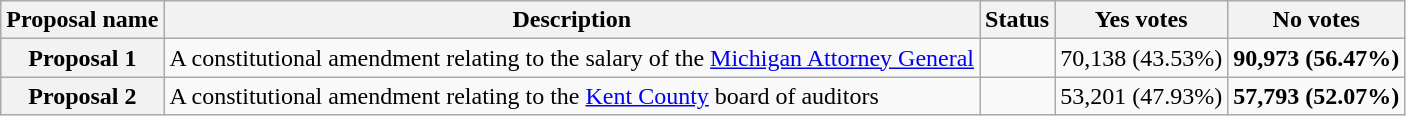<table class="wikitable sortable plainrowheaders">
<tr>
<th scope="col">Proposal name</th>
<th class="unsortable" scope="col">Description</th>
<th scope="col">Status</th>
<th scope="col">Yes votes</th>
<th scope="col">No votes</th>
</tr>
<tr>
<th scope="row">Proposal 1</th>
<td>A constitutional amendment relating to the salary of the <a href='#'>Michigan Attorney General</a></td>
<td></td>
<td>70,138 (43.53%)</td>
<td><strong>90,973 (56.47%)</strong></td>
</tr>
<tr>
<th scope="row">Proposal 2</th>
<td>A constitutional amendment relating to the <a href='#'>Kent County</a> board of auditors</td>
<td></td>
<td>53,201 (47.93%)</td>
<td><strong>57,793 (52.07%)</strong></td>
</tr>
</table>
